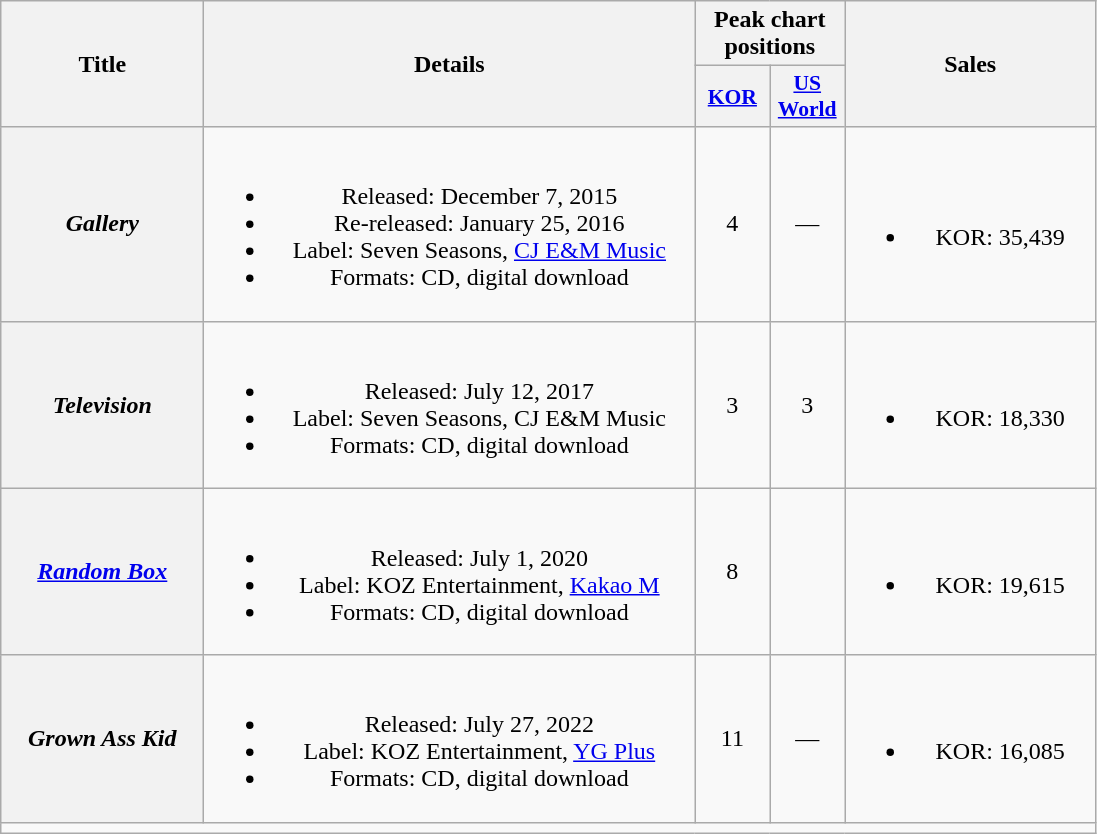<table class="wikitable plainrowheaders" style="text-align:center;">
<tr>
<th rowspan="2" scope="col" style="width:8em;">Title</th>
<th rowspan="2" scope="col" style="width:20em;">Details</th>
<th colspan="2" scope="col">Peak chart positions</th>
<th rowspan="2" scope="col" style="width:10em;">Sales</th>
</tr>
<tr>
<th scope="col" style="width:3em;font-size:90%;"><a href='#'>KOR</a><br></th>
<th scope="col" style="width:3em;font-size:90%;"><a href='#'>US<br>World</a><br></th>
</tr>
<tr>
<th scope="row"><em>Gallery</em></th>
<td><br><ul><li>Released: December 7, 2015</li><li>Re-released: January 25, 2016 </li><li>Label: Seven Seasons, <a href='#'>CJ E&M Music</a></li><li>Formats: CD, digital download</li></ul></td>
<td>4</td>
<td>—</td>
<td><br><ul><li>KOR: 35,439</li></ul></td>
</tr>
<tr>
<th scope="row"><em>Television</em></th>
<td><br><ul><li>Released: July 12, 2017</li><li>Label: Seven Seasons, CJ E&M Music</li><li>Formats: CD, digital download</li></ul></td>
<td>3</td>
<td>3</td>
<td><br><ul><li>KOR: 18,330</li></ul></td>
</tr>
<tr>
<th scope="row"><em><a href='#'>Random Box</a></em></th>
<td><br><ul><li>Released: July 1, 2020</li><li>Label: KOZ Entertainment, <a href='#'>Kakao M</a></li><li>Formats: CD, digital download</li></ul></td>
<td>8</td>
<td></td>
<td><br><ul><li>KOR: 19,615</li></ul></td>
</tr>
<tr>
<th scope="row"><em>Grown Ass Kid</em></th>
<td><br><ul><li>Released: July 27, 2022</li><li>Label: KOZ Entertainment, <a href='#'>YG Plus</a></li><li>Formats: CD, digital download</li></ul></td>
<td>11</td>
<td>—</td>
<td><br><ul><li>KOR: 16,085</li></ul></td>
</tr>
<tr>
<td colspan="5"></td>
</tr>
</table>
